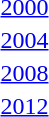<table>
<tr>
<td><a href='#'>2000</a></td>
<td></td>
<td></td>
<td></td>
</tr>
<tr>
<td><a href='#'>2004</a></td>
<td></td>
<td></td>
<td></td>
</tr>
<tr>
<td><a href='#'>2008</a></td>
<td></td>
<td></td>
<td></td>
</tr>
<tr>
<td><a href='#'>2012</a></td>
<td></td>
<td></td>
<td></td>
</tr>
</table>
